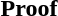<table class="toccolours collapsible collapsed" width="60%" style="text-align:left">
<tr>
<th>Proof</th>
</tr>
<tr>
<td><p> </p><br> </td>
</tr>
</table>
